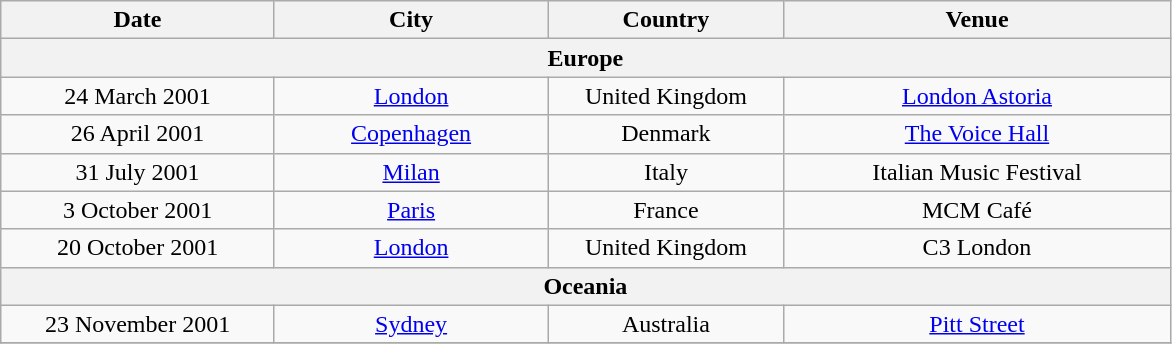<table class="wikitable" style="text-align:center;">
<tr>
<th style="width:175px;">Date</th>
<th style="width:175px;">City</th>
<th style="width:150px;">Country</th>
<th style="width:250px;">Venue</th>
</tr>
<tr>
<th colspan="4">Europe</th>
</tr>
<tr>
<td>24 March 2001</td>
<td><a href='#'>London</a></td>
<td>United Kingdom</td>
<td><a href='#'>London Astoria</a></td>
</tr>
<tr>
<td>26 April 2001</td>
<td><a href='#'>Copenhagen</a></td>
<td>Denmark</td>
<td><a href='#'>The Voice Hall</a></td>
</tr>
<tr>
<td>31 July 2001</td>
<td><a href='#'>Milan</a></td>
<td>Italy</td>
<td>Italian Music Festival</td>
</tr>
<tr>
<td>3 October 2001</td>
<td><a href='#'>Paris</a></td>
<td>France</td>
<td>MCM Café</td>
</tr>
<tr>
<td>20 October 2001</td>
<td><a href='#'>London</a></td>
<td>United Kingdom</td>
<td>C3 London</td>
</tr>
<tr>
<th colspan="4">Oceania</th>
</tr>
<tr>
<td>23 November 2001</td>
<td><a href='#'>Sydney</a></td>
<td>Australia</td>
<td><a href='#'>Pitt Street</a></td>
</tr>
<tr>
</tr>
</table>
